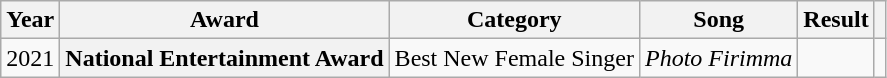<table class="wikitable sortable plainrowheaders" style="text-align:center;">
<tr>
<th scope="col">Year</th>
<th scope="col">Award</th>
<th scope="col">Category</th>
<th scope="col">Song</th>
<th scope="col">Result</th>
<th scope="col" class="unsortable"></th>
</tr>
<tr>
<td>2021</td>
<th scope="row">National Entertainment Award</th>
<td>Best New Female Singer</td>
<td><em>Photo Firimma</em></td>
<td></td>
<td></td>
</tr>
</table>
